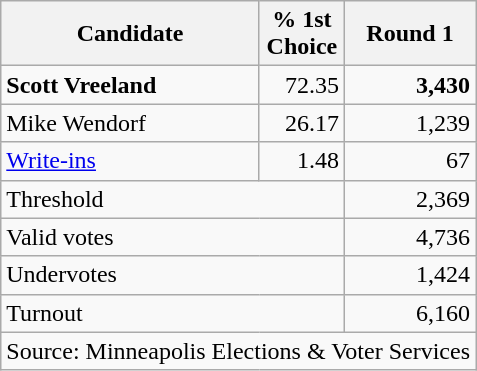<table class="wikitable">
<tr>
<th style="width:165px">Candidate</th>
<th>% 1st<br>Choice</th>
<th style="width:80px">Round 1</th>
</tr>
<tr>
<td><strong>Scott Vreeland</strong></td>
<td align="right">72.35</td>
<td align="right"><strong>3,430</strong></td>
</tr>
<tr>
<td>Mike Wendorf</td>
<td align="right">26.17</td>
<td align="right">1,239</td>
</tr>
<tr>
<td><a href='#'>Write-ins</a></td>
<td align="right">1.48</td>
<td align="right">67</td>
</tr>
<tr>
<td colspan="2">Threshold</td>
<td align="right">2,369</td>
</tr>
<tr>
<td colspan="2">Valid votes</td>
<td align="right">4,736</td>
</tr>
<tr>
<td colspan="2">Undervotes</td>
<td align="right">1,424</td>
</tr>
<tr>
<td colspan="2">Turnout</td>
<td align="right">6,160</td>
</tr>
<tr>
<td colspan="3">Source: Minneapolis Elections & Voter Services</td>
</tr>
</table>
